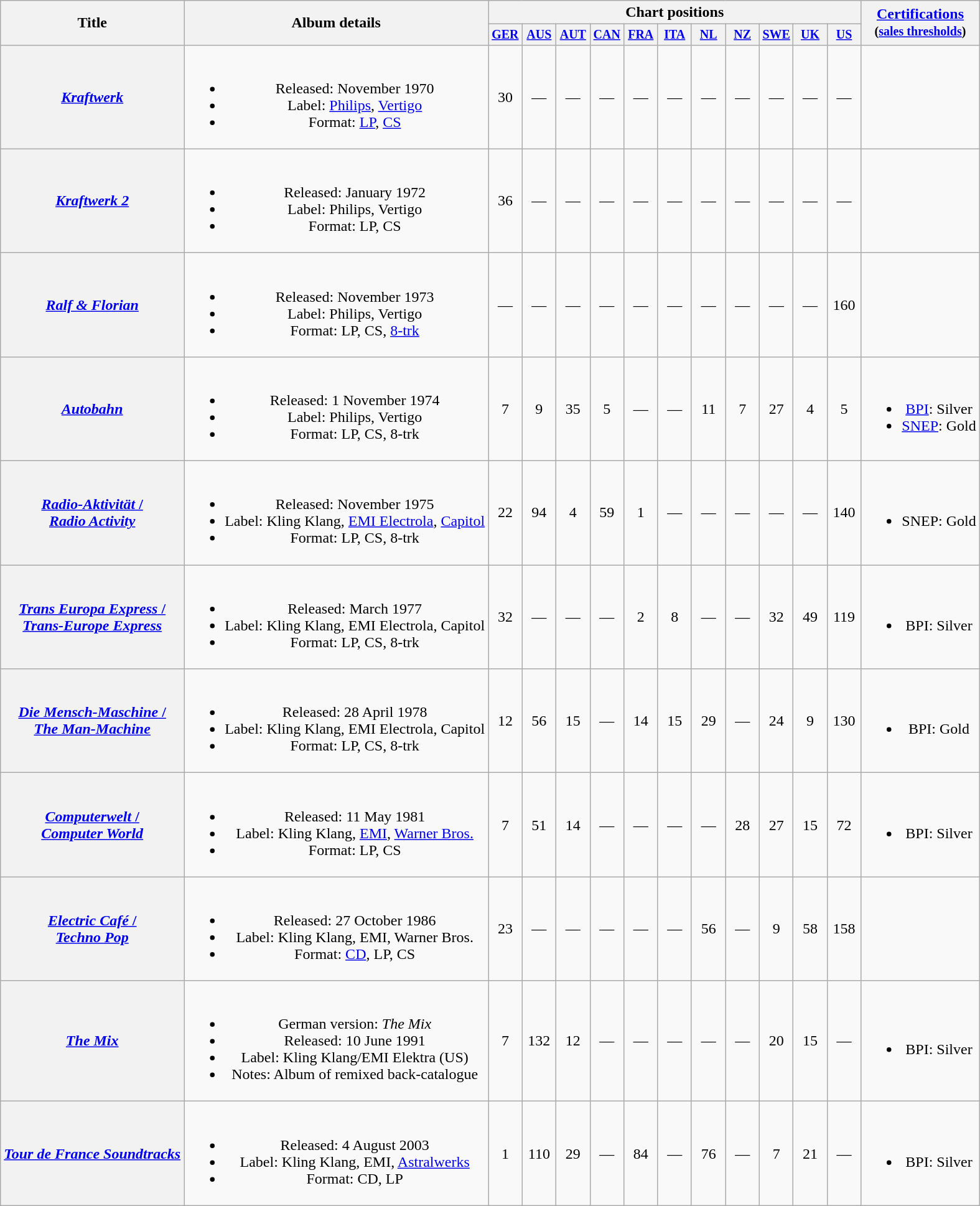<table class="wikitable plainrowheaders" style=text-align:center;>
<tr>
<th rowspan="2">Title</th>
<th rowspan="2">Album details</th>
<th colspan="11">Chart positions</th>
<th rowspan="2"><a href='#'>Certifications</a><br><small>(<a href='#'>sales thresholds</a>)</small></th>
</tr>
<tr style="font-size:smaller;">
<th style="width:30px"><a href='#'>GER</a><br></th>
<th style="width:30px"><a href='#'>AUS</a><br></th>
<th style="width:30px"><a href='#'>AUT</a><br></th>
<th style="width:30px"><a href='#'>CAN</a><br></th>
<th style="width:30px"><a href='#'>FRA</a><br></th>
<th style="width:30px"><a href='#'>ITA</a><br></th>
<th style="width:30px"><a href='#'>NL</a><br></th>
<th style="width:30px"><a href='#'>NZ</a><br></th>
<th style="width:30px"><a href='#'>SWE</a><br></th>
<th style="width:30px"><a href='#'>UK</a><br></th>
<th style="width:30px"><a href='#'>US</a><br></th>
</tr>
<tr>
<th scope="row"><em><a href='#'>Kraftwerk</a></em></th>
<td><br><ul><li>Released: November 1970</li><li>Label: <a href='#'>Philips</a>, <a href='#'>Vertigo</a></li><li>Format: <a href='#'>LP</a>, <a href='#'>CS</a></li></ul></td>
<td>30</td>
<td>—</td>
<td>—</td>
<td>—</td>
<td>—</td>
<td>—</td>
<td>—</td>
<td>—</td>
<td>—</td>
<td>—</td>
<td>—</td>
<td></td>
</tr>
<tr>
<th scope="row"><em><a href='#'>Kraftwerk 2</a></em></th>
<td><br><ul><li>Released: January 1972</li><li>Label: Philips, Vertigo</li><li>Format: LP, CS</li></ul></td>
<td>36</td>
<td>—</td>
<td>—</td>
<td>—</td>
<td>—</td>
<td>—</td>
<td>—</td>
<td>—</td>
<td>—</td>
<td>—</td>
<td>—</td>
<td></td>
</tr>
<tr>
<th scope="row"><em><a href='#'>Ralf & Florian</a></em></th>
<td><br><ul><li>Released: November 1973</li><li>Label: Philips, Vertigo</li><li>Format: LP, CS, <a href='#'>8-trk</a></li></ul></td>
<td>—</td>
<td>—</td>
<td>—</td>
<td>—</td>
<td>—</td>
<td>—</td>
<td>—</td>
<td>—</td>
<td>—</td>
<td>—</td>
<td>160</td>
<td></td>
</tr>
<tr>
<th scope="row"><em><a href='#'>Autobahn</a></em></th>
<td><br><ul><li>Released: 1 November 1974</li><li>Label: Philips, Vertigo</li><li>Format: LP, CS, 8-trk</li></ul></td>
<td>7</td>
<td>9</td>
<td>35</td>
<td>5</td>
<td>—</td>
<td>—</td>
<td>11</td>
<td>7</td>
<td>27</td>
<td>4</td>
<td>5</td>
<td><br><ul><li><a href='#'>BPI</a>: Silver</li><li><a href='#'>SNEP</a>: Gold</li></ul></td>
</tr>
<tr>
<th scope="row"><em><a href='#'>Radio-Aktivität</em> / <br><em>Radio Activity</a></em></th>
<td><br><ul><li>Released: November 1975</li><li>Label: Kling Klang, <a href='#'>EMI Electrola</a>, <a href='#'>Capitol</a></li><li>Format: LP, CS, 8-trk</li></ul></td>
<td>22</td>
<td>94</td>
<td>4</td>
<td>59</td>
<td>1</td>
<td>—</td>
<td>—</td>
<td>—</td>
<td>—</td>
<td>—</td>
<td>140</td>
<td><br><ul><li>SNEP: Gold</li></ul></td>
</tr>
<tr>
<th scope="row"><em><a href='#'>Trans Europa Express</em> /<br><em>Trans-Europe Express</a></em></th>
<td><br><ul><li>Released: March 1977</li><li>Label: Kling Klang, EMI Electrola, Capitol</li><li>Format: LP, CS, 8-trk</li></ul></td>
<td>32</td>
<td>—</td>
<td>—</td>
<td>—</td>
<td>2</td>
<td>8</td>
<td>—</td>
<td>—</td>
<td>32</td>
<td>49</td>
<td>119</td>
<td><br><ul><li>BPI: Silver</li></ul></td>
</tr>
<tr>
<th scope="row"><em><a href='#'>Die Mensch-Maschine</em> /<br><em>The Man-Machine</a></em></th>
<td><br><ul><li>Released: 28 April 1978</li><li>Label: Kling Klang, EMI Electrola, Capitol</li><li>Format: LP, CS, 8-trk</li></ul></td>
<td>12</td>
<td>56</td>
<td>15</td>
<td>—</td>
<td>14</td>
<td>15</td>
<td>29</td>
<td>—</td>
<td>24</td>
<td>9</td>
<td>130</td>
<td><br><ul><li>BPI: Gold</li></ul></td>
</tr>
<tr>
<th scope="row"><em><a href='#'>Computerwelt</em> /<br><em>Computer World</a></em></th>
<td><br><ul><li>Released: 11 May 1981</li><li>Label: Kling Klang, <a href='#'>EMI</a>, <a href='#'>Warner Bros.</a></li><li>Format: LP, CS</li></ul></td>
<td>7</td>
<td>51</td>
<td>14</td>
<td>—</td>
<td>—</td>
<td>—</td>
<td>—</td>
<td>28</td>
<td>27</td>
<td>15</td>
<td>72</td>
<td><br><ul><li>BPI: Silver</li></ul></td>
</tr>
<tr>
<th scope="row"><em><a href='#'>Electric Café</em> /<br><em>Techno Pop</a></em></th>
<td><br><ul><li>Released: 27 October 1986</li><li>Label: Kling Klang, EMI, Warner Bros.</li><li>Format: <a href='#'>CD</a>, LP, CS</li></ul></td>
<td>23</td>
<td>—</td>
<td>—</td>
<td>—</td>
<td>—</td>
<td>—</td>
<td>56</td>
<td>—</td>
<td>9</td>
<td>58</td>
<td>158</td>
<td></td>
</tr>
<tr>
<th scope="row"><em><a href='#'>The Mix</a></em></th>
<td><br><ul><li>German version: <em>The Mix</em></li><li>Released: 10 June 1991</li><li>Label: Kling Klang/EMI Elektra (US)</li><li>Notes: Album of remixed back-catalogue</li></ul></td>
<td>7</td>
<td>132</td>
<td>12</td>
<td>—</td>
<td>—</td>
<td>—</td>
<td>—</td>
<td>—</td>
<td>20</td>
<td>15</td>
<td>—</td>
<td><br><ul><li>BPI: Silver</li></ul></td>
</tr>
<tr>
<th scope="row"><em><a href='#'>Tour de France Soundtracks</a></em></th>
<td><br><ul><li>Released: 4 August 2003</li><li>Label: Kling Klang, EMI, <a href='#'>Astralwerks</a></li><li>Format: CD, LP</li></ul></td>
<td>1</td>
<td>110</td>
<td>29</td>
<td>—</td>
<td>84</td>
<td>—</td>
<td>76</td>
<td>—</td>
<td>7</td>
<td>21</td>
<td>—</td>
<td><br><ul><li>BPI: Silver</li></ul></td>
</tr>
</table>
